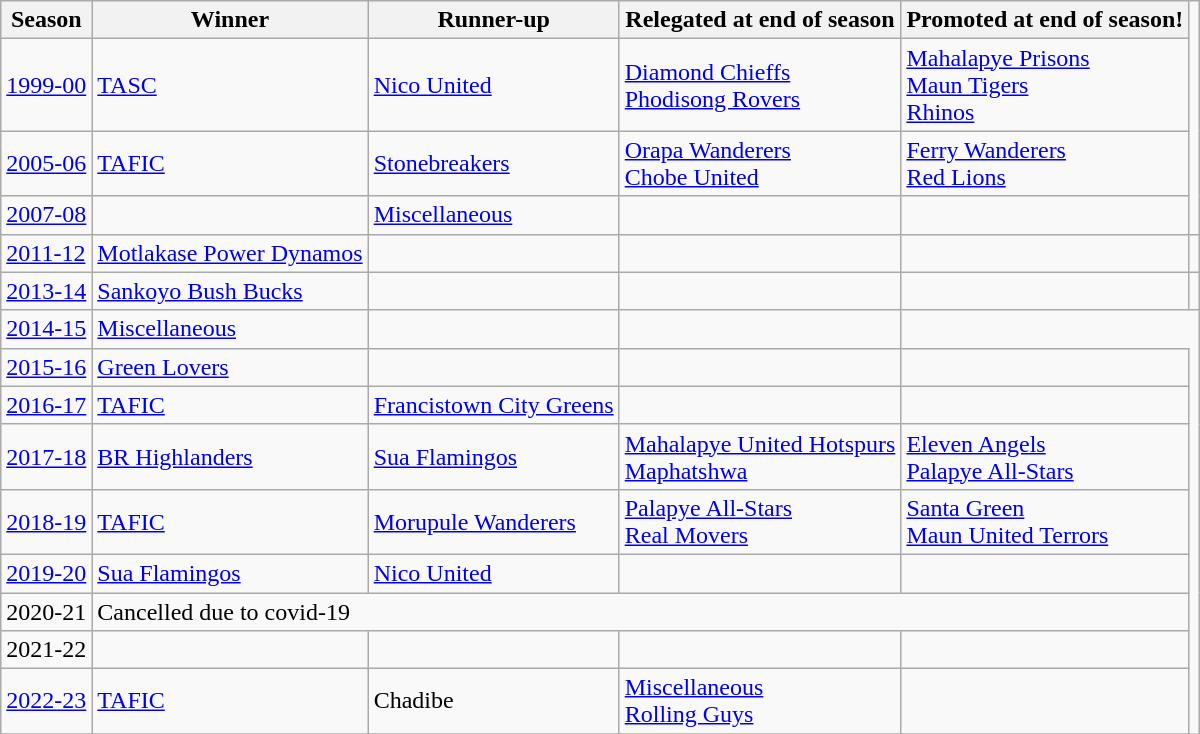<table class="wikitable sortable" style="text-align:left;">
<tr>
<th>Season</th>
<th>Winner</th>
<th>Runner-up</th>
<th>Relegated at end of season</th>
<th>Promoted at end of season!</th>
</tr>
<tr>
<td><a href='#'>1999-00</a></td>
<td><a href='#'>TASC</a></td>
<td><a href='#'>Nico United</a></td>
<td><a href='#'>Diamond Chieffs</a><br><a href='#'>Phodisong Rovers</a></td>
<td><a href='#'>Mahalapye Prisons</a><br><a href='#'>Maun Tigers</a><br><a href='#'>Rhinos</a></td>
</tr>
<tr>
<td><a href='#'>2005-06</a></td>
<td><a href='#'>TAFIC</a></td>
<td><a href='#'>Stonebreakers</a></td>
<td><a href='#'>Orapa Wanderers</a><br><a href='#'>Chobe United</a></td>
<td><a href='#'>Ferry Wanderers</a><br><a href='#'>Red Lions</a></td>
</tr>
<tr>
<td><a href='#'>2007-08</a></td>
<td></td>
<td><a href='#'>Miscellaneous</a></td>
<td></td>
<td></td>
</tr>
<tr>
<td><a href='#'>2011-12</a></td>
<td><a href='#'>Motlakase Power Dynamos</a></td>
<td></td>
<td></td>
<td></td>
<td></td>
</tr>
<tr>
<td><a href='#'>2013-14</a></td>
<td><a href='#'>Sankoyo Bush Bucks</a></td>
<td></td>
<td></td>
<td></td>
<td></td>
</tr>
<tr>
<td><a href='#'>2014-15</a></td>
<td><a href='#'>Miscellaneous</a></td>
<td></td>
<td></td>
</tr>
<tr>
<td><a href='#'>2015-16</a></td>
<td><a href='#'>Green Lovers</a></td>
<td></td>
<td></td>
<td></td>
</tr>
<tr>
<td><a href='#'>2016-17</a></td>
<td><a href='#'>TAFIC</a></td>
<td><a href='#'>Francistown City Greens</a></td>
<td></td>
<td></td>
</tr>
<tr>
<td><a href='#'>2017-18</a></td>
<td><a href='#'>BR Highlanders</a></td>
<td><a href='#'>Sua Flamingos</a></td>
<td><a href='#'>Mahalapye United Hotspurs</a><br><a href='#'>Maphatshwa</a></td>
<td><a href='#'>Eleven Angels</a><br><a href='#'>Palapye All-Stars</a></td>
</tr>
<tr>
<td><a href='#'>2018-19</a></td>
<td><a href='#'>TAFIC</a></td>
<td><a href='#'>Morupule Wanderers</a></td>
<td><a href='#'>Palapye All-Stars</a><br><a href='#'>Real Movers</a></td>
<td><a href='#'>Santa Green</a><br><a href='#'>Maun United Terrors</a></td>
</tr>
<tr>
<td><a href='#'>2019-20</a></td>
<td><a href='#'>Sua Flamingos</a></td>
<td><a href='#'>Nico United</a></td>
<td></td>
<td></td>
</tr>
<tr>
<td>2020-21</td>
<td colspan="4">Cancelled due to covid-19</td>
</tr>
<tr>
<td>2021-22</td>
<td></td>
<td></td>
<td></td>
<td></td>
</tr>
<tr>
<td><a href='#'>2022-23</a></td>
<td><a href='#'>TAFIC</a></td>
<td>Chadibe</td>
<td><a href='#'>Miscellaneous</a><br><a href='#'>Rolling Guys</a></td>
<td></td>
</tr>
<tr>
</tr>
</table>
